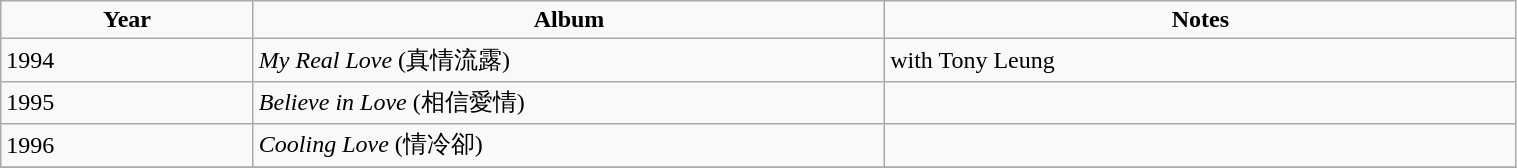<table class="wikitable" width="80%">
<tr align="center">
<td style="width:10%"><strong>Year</strong></td>
<td style="width:25%"><strong>Album</strong></td>
<td style="width:25%"><strong>Notes</strong></td>
</tr>
<tr>
<td rowspan="1">1994</td>
<td><em>My Real Love</em> (真情流露)</td>
<td>with Tony Leung</td>
</tr>
<tr>
<td rowspan="1">1995</td>
<td><em>Believe in Love</em> (相信愛情)</td>
<td></td>
</tr>
<tr>
<td rowspan="1">1996</td>
<td><em>Cooling Love</em> (情冷卻)</td>
<td></td>
</tr>
<tr>
</tr>
</table>
